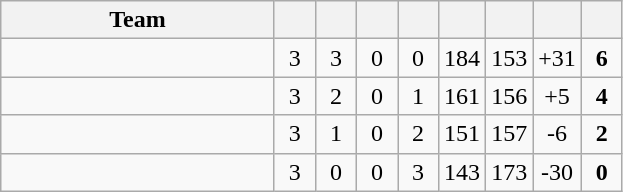<table class=wikitable style="text-align:center">
<tr>
<th width=175>Team</th>
<th width=20 abbr=Played></th>
<th width=20 abbr=Won></th>
<th width=20 abbr=Drawn></th>
<th width=20 abbr=Lost></th>
<th width=20 abbr=Goal For></th>
<th width=20 abbr=Goal Against></th>
<th width=20 abbr=Goal Difference></th>
<th width=20 abbr=Points></th>
</tr>
<tr>
<td align=left></td>
<td>3</td>
<td>3</td>
<td>0</td>
<td>0</td>
<td>184</td>
<td>153</td>
<td>+31</td>
<td><strong>6</strong></td>
</tr>
<tr>
<td align=left></td>
<td>3</td>
<td>2</td>
<td>0</td>
<td>1</td>
<td>161</td>
<td>156</td>
<td>+5</td>
<td><strong>4</strong></td>
</tr>
<tr>
<td align=left></td>
<td>3</td>
<td>1</td>
<td>0</td>
<td>2</td>
<td>151</td>
<td>157</td>
<td>-6</td>
<td><strong>2</strong></td>
</tr>
<tr>
<td align=left></td>
<td>3</td>
<td>0</td>
<td>0</td>
<td>3</td>
<td>143</td>
<td>173</td>
<td>-30</td>
<td><strong>0</strong></td>
</tr>
</table>
